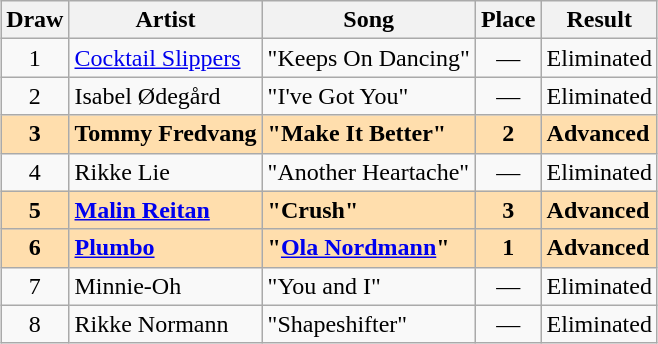<table class="sortable wikitable" style="margin: 1em auto 1em auto; text-align:center">
<tr>
<th>Draw</th>
<th>Artist</th>
<th>Song</th>
<th>Place</th>
<th>Result</th>
</tr>
<tr>
<td>1</td>
<td align="left"><a href='#'>Cocktail Slippers</a></td>
<td align="left">"Keeps On Dancing"</td>
<td data-sort-vaue="0">—</td>
<td align="left">Eliminated</td>
</tr>
<tr>
<td>2</td>
<td align="left">Isabel Ødegård</td>
<td align="left">"I've Got You"</td>
<td data-sort-vaue="0">—</td>
<td align="left">Eliminated</td>
</tr>
<tr style="background:navajowhite; font-weight:bold;">
<td>3</td>
<td align="left">Tommy Fredvang</td>
<td align="left">"Make It Better"</td>
<td>2</td>
<td align="left">Advanced</td>
</tr>
<tr>
<td>4</td>
<td align="left">Rikke Lie</td>
<td align="left">"Another Heartache"</td>
<td data-sort-vaue="0">—</td>
<td align="left">Eliminated</td>
</tr>
<tr style="background:navajowhite; font-weight:bold;">
<td>5</td>
<td align="left"><a href='#'>Malin Reitan</a></td>
<td align="left">"Crush"</td>
<td>3</td>
<td align="left">Advanced</td>
</tr>
<tr style="background:navajowhite; font-weight:bold;">
<td>6</td>
<td align="left"><a href='#'>Plumbo</a></td>
<td align="left">"<a href='#'>Ola Nordmann</a>"</td>
<td>1</td>
<td align="left">Advanced</td>
</tr>
<tr>
<td>7</td>
<td align="left">Minnie-Oh</td>
<td align="left">"You and I"</td>
<td data-sort-vaue="0">—</td>
<td align="left">Eliminated</td>
</tr>
<tr>
<td>8</td>
<td align="left">Rikke Normann</td>
<td align="left">"Shapeshifter"</td>
<td data-sort-vaue="0">—</td>
<td align="left">Eliminated</td>
</tr>
</table>
